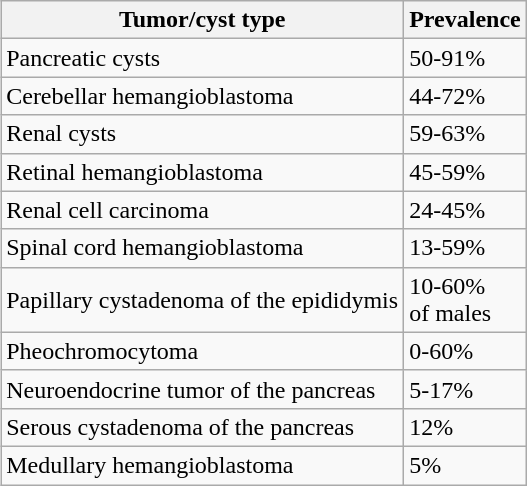<table class=wikitable align=right>
<tr>
<th>Tumor/cyst type</th>
<th>Prevalence</th>
</tr>
<tr>
<td>Pancreatic cysts</td>
<td>50-91%</td>
</tr>
<tr>
<td>Cerebellar hemangioblastoma</td>
<td>44-72%</td>
</tr>
<tr>
<td>Renal cysts</td>
<td>59-63%</td>
</tr>
<tr>
<td>Retinal hemangioblastoma</td>
<td>45-59%</td>
</tr>
<tr>
<td>Renal cell carcinoma</td>
<td>24-45%</td>
</tr>
<tr>
<td>Spinal cord hemangioblastoma</td>
<td>13-59%</td>
</tr>
<tr>
<td>Papillary cystadenoma of the epididymis</td>
<td>10-60%<br>of males</td>
</tr>
<tr>
<td>Pheochromocytoma</td>
<td>0-60%</td>
</tr>
<tr>
<td>Neuroendocrine tumor of the pancreas</td>
<td>5-17%</td>
</tr>
<tr>
<td>Serous cystadenoma of the pancreas</td>
<td>12%</td>
</tr>
<tr>
<td>Medullary hemangioblastoma</td>
<td>5%</td>
</tr>
</table>
